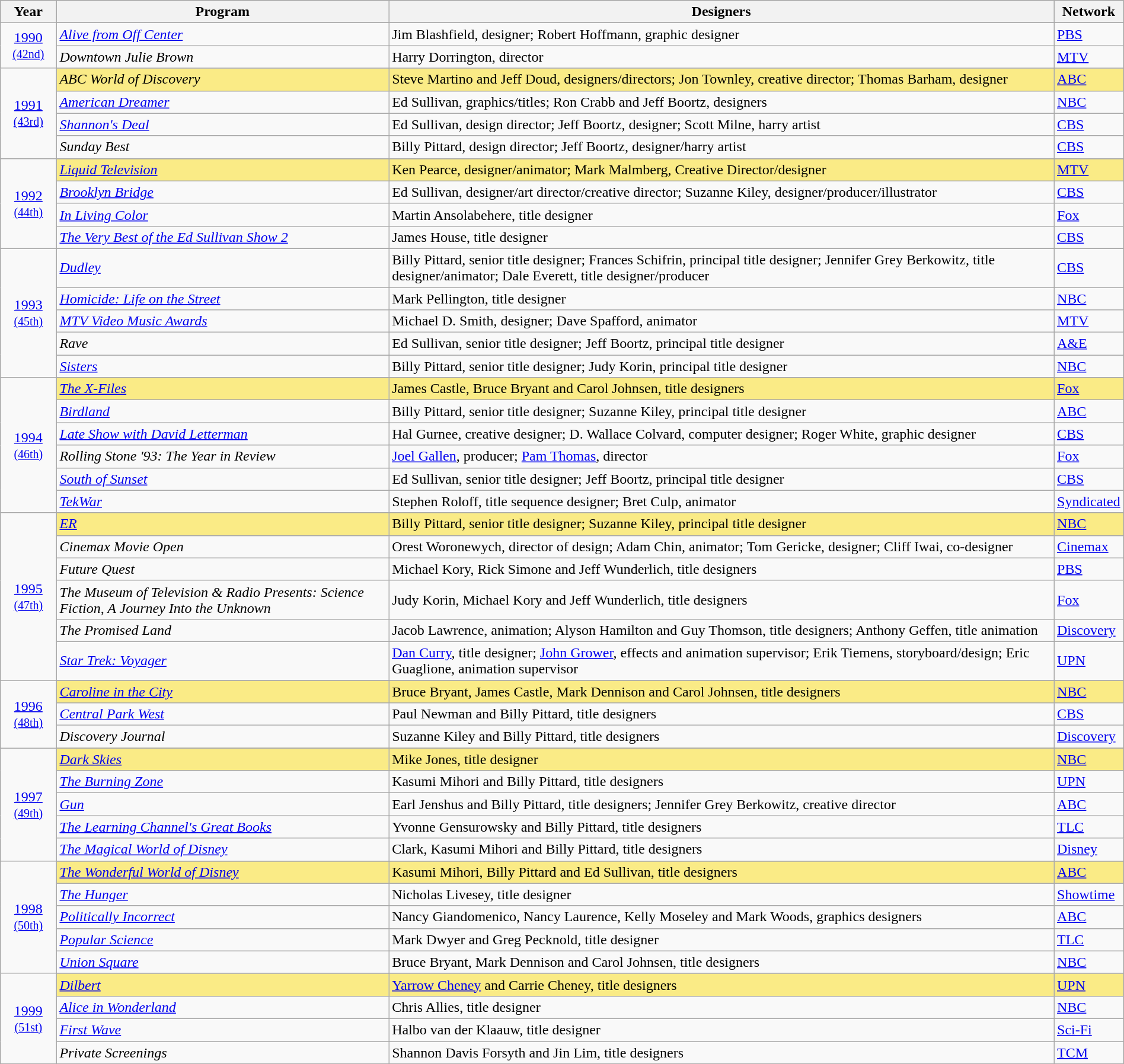<table class="wikitable" style="width:100%">
<tr bgcolor="#bebebe">
<th width="5%">Year</th>
<th width="30%">Program</th>
<th width="60%">Designers</th>
<th width="5%">Network</th>
</tr>
<tr>
<td rowspan=3 style="text-align:center"><a href='#'>1990</a><br><small><a href='#'>(42nd)</a></small><br></td>
</tr>
<tr>
<td><em><a href='#'>Alive from Off Center</a></em></td>
<td>Jim Blashfield, designer; Robert Hoffmann, graphic designer</td>
<td><a href='#'>PBS</a></td>
</tr>
<tr>
<td><em>Downtown Julie Brown</em></td>
<td>Harry Dorrington, director</td>
<td><a href='#'>MTV</a></td>
</tr>
<tr>
<td rowspan=5 style="text-align:center"><a href='#'>1991</a><br><small><a href='#'>(43rd)</a></small></td>
</tr>
<tr style="background:#FAEB86">
<td><em>ABC World of Discovery</em></td>
<td>Steve Martino and Jeff Doud, designers/directors; Jon Townley, creative director; Thomas Barham, designer</td>
<td><a href='#'>ABC</a></td>
</tr>
<tr>
<td><em><a href='#'>American Dreamer</a></em></td>
<td>Ed Sullivan, graphics/titles; Ron Crabb and Jeff Boortz, designers</td>
<td><a href='#'>NBC</a></td>
</tr>
<tr>
<td><em><a href='#'>Shannon's Deal</a></em></td>
<td>Ed Sullivan, design director; Jeff Boortz, designer; Scott Milne, harry artist</td>
<td><a href='#'>CBS</a></td>
</tr>
<tr>
<td><em>Sunday Best</em></td>
<td>Billy Pittard, design director; Jeff Boortz, designer/harry artist</td>
<td><a href='#'>CBS</a></td>
</tr>
<tr>
<td rowspan=5 style="text-align:center"><a href='#'>1992</a><br><small><a href='#'>(44th)</a></small></td>
</tr>
<tr style="background:#FAEB86">
<td><em><a href='#'>Liquid Television</a></em></td>
<td>Ken Pearce, designer/animator; Mark Malmberg, Creative Director/designer</td>
<td><a href='#'>MTV</a></td>
</tr>
<tr>
<td><em><a href='#'>Brooklyn Bridge</a></em></td>
<td>Ed Sullivan, designer/art director/creative director; Suzanne Kiley, designer/producer/illustrator</td>
<td><a href='#'>CBS</a></td>
</tr>
<tr>
<td><em><a href='#'>In Living Color</a></em></td>
<td>Martin Ansolabehere, title designer</td>
<td><a href='#'>Fox</a></td>
</tr>
<tr>
<td><em><a href='#'>The Very Best of the Ed Sullivan Show 2</a></em></td>
<td>James House, title designer</td>
<td><a href='#'>CBS</a></td>
</tr>
<tr>
<td rowspan=6 style="text-align:center"><a href='#'>1993</a><br><small><a href='#'>(45th)</a></small><br></td>
</tr>
<tr>
<td><em><a href='#'>Dudley</a></em></td>
<td>Billy Pittard, senior title designer; Frances Schifrin, principal title designer; Jennifer Grey Berkowitz, title designer/animator; Dale Everett, title designer/producer</td>
<td><a href='#'>CBS</a></td>
</tr>
<tr>
<td><em><a href='#'>Homicide: Life on the Street</a></em></td>
<td>Mark Pellington, title designer</td>
<td><a href='#'>NBC</a></td>
</tr>
<tr>
<td><em><a href='#'>MTV Video Music Awards</a></em></td>
<td>Michael D. Smith, designer; Dave Spafford, animator</td>
<td><a href='#'>MTV</a></td>
</tr>
<tr>
<td><em>Rave</em></td>
<td>Ed Sullivan, senior title designer; Jeff Boortz, principal title designer</td>
<td><a href='#'>A&E</a></td>
</tr>
<tr>
<td><em><a href='#'>Sisters</a></em></td>
<td>Billy Pittard, senior title designer; Judy Korin, principal title designer</td>
<td><a href='#'>NBC</a></td>
</tr>
<tr>
<td rowspan=7 style="text-align:center"><a href='#'>1994</a><br><small><a href='#'>(46th)</a></small></td>
</tr>
<tr style="background:#FAEB86">
<td><em><a href='#'>The X-Files</a></em></td>
<td>James Castle, Bruce Bryant and Carol Johnsen, title designers</td>
<td><a href='#'>Fox</a></td>
</tr>
<tr>
<td><em><a href='#'>Birdland</a></em></td>
<td>Billy Pittard, senior title designer; Suzanne Kiley, principal title designer</td>
<td><a href='#'>ABC</a></td>
</tr>
<tr>
<td><em><a href='#'>Late Show with David Letterman</a></em></td>
<td>Hal Gurnee, creative designer; D. Wallace Colvard, computer designer; Roger White, graphic designer</td>
<td><a href='#'>CBS</a></td>
</tr>
<tr>
<td><em>Rolling Stone '93: The Year in Review</em></td>
<td><a href='#'>Joel Gallen</a>, producer; <a href='#'>Pam Thomas</a>, director</td>
<td><a href='#'>Fox</a></td>
</tr>
<tr>
<td><em><a href='#'>South of Sunset</a></em></td>
<td>Ed Sullivan, senior title designer; Jeff Boortz, principal title designer</td>
<td><a href='#'>CBS</a></td>
</tr>
<tr>
<td><em><a href='#'>TekWar</a></em></td>
<td>Stephen Roloff, title sequence designer; Bret Culp, animator</td>
<td><a href='#'>Syndicated</a></td>
</tr>
<tr>
<td rowspan=7 style="text-align:center"><a href='#'>1995</a><br><small><a href='#'>(47th)</a></small></td>
</tr>
<tr style="background:#FAEB86">
<td><em><a href='#'>ER</a></em></td>
<td>Billy Pittard, senior title designer; Suzanne Kiley, principal title designer</td>
<td><a href='#'>NBC</a></td>
</tr>
<tr>
<td><em>Cinemax Movie Open</em></td>
<td>Orest Woronewych, director of design; Adam Chin, animator; Tom Gericke, designer; Cliff Iwai, co-designer</td>
<td><a href='#'>Cinemax</a></td>
</tr>
<tr>
<td><em>Future Quest</em></td>
<td>Michael Kory, Rick Simone and Jeff Wunderlich, title designers</td>
<td><a href='#'>PBS</a></td>
</tr>
<tr>
<td><em>The Museum of Television & Radio Presents: Science Fiction, A Journey Into the Unknown</em></td>
<td>Judy Korin, Michael Kory and Jeff Wunderlich, title designers</td>
<td><a href='#'>Fox</a></td>
</tr>
<tr>
<td><em>The Promised Land</em></td>
<td>Jacob Lawrence, animation; Alyson Hamilton and Guy Thomson, title designers; Anthony Geffen, title animation</td>
<td><a href='#'>Discovery</a></td>
</tr>
<tr>
<td><em><a href='#'>Star Trek: Voyager</a></em></td>
<td><a href='#'>Dan Curry</a>, title designer; <a href='#'>John Grower</a>, effects and animation supervisor; Erik Tiemens, storyboard/design; Eric Guaglione, animation supervisor</td>
<td><a href='#'>UPN</a></td>
</tr>
<tr>
<td rowspan=4 style="text-align:center"><a href='#'>1996</a><br><small><a href='#'>(48th)</a></small></td>
</tr>
<tr style="background:#FAEB86">
<td><em><a href='#'>Caroline in the City</a></em></td>
<td>Bruce Bryant, James Castle, Mark Dennison and Carol Johnsen, title designers</td>
<td><a href='#'>NBC</a></td>
</tr>
<tr>
<td><em><a href='#'>Central Park West</a></em></td>
<td>Paul Newman and Billy Pittard, title designers</td>
<td><a href='#'>CBS</a></td>
</tr>
<tr>
<td><em>Discovery Journal</em></td>
<td>Suzanne Kiley and Billy Pittard, title designers</td>
<td><a href='#'>Discovery</a></td>
</tr>
<tr>
<td rowspan=6 style="text-align:center"><a href='#'>1997</a><br><small><a href='#'>(49th)</a></small></td>
</tr>
<tr style="background:#FAEB86">
<td><em><a href='#'>Dark Skies</a></em></td>
<td>Mike Jones, title designer</td>
<td><a href='#'>NBC</a></td>
</tr>
<tr>
<td><em><a href='#'>The Burning Zone</a></em></td>
<td>Kasumi Mihori and Billy Pittard, title designers</td>
<td><a href='#'>UPN</a></td>
</tr>
<tr>
<td><em><a href='#'>Gun</a></em></td>
<td>Earl Jenshus and Billy Pittard, title designers; Jennifer Grey Berkowitz, creative director</td>
<td><a href='#'>ABC</a></td>
</tr>
<tr>
<td><em><a href='#'>The Learning Channel's Great Books</a></em></td>
<td>Yvonne Gensurowsky and Billy Pittard, title designers</td>
<td><a href='#'>TLC</a></td>
</tr>
<tr>
<td><em><a href='#'>The Magical World of Disney</a></em></td>
<td>Clark, Kasumi Mihori and Billy Pittard, title designers</td>
<td><a href='#'>Disney</a></td>
</tr>
<tr>
<td rowspan=6 style="text-align:center"><a href='#'>1998</a><br><small><a href='#'>(50th)</a></small></td>
</tr>
<tr style="background:#FAEB86">
<td><em><a href='#'>The Wonderful World of Disney</a></em></td>
<td>Kasumi Mihori, Billy Pittard and Ed Sullivan, title designers</td>
<td><a href='#'>ABC</a></td>
</tr>
<tr>
<td><em><a href='#'>The Hunger</a></em></td>
<td>Nicholas Livesey, title designer</td>
<td><a href='#'>Showtime</a></td>
</tr>
<tr>
<td><em><a href='#'>Politically Incorrect</a></em></td>
<td>Nancy Giandomenico, Nancy Laurence, Kelly Moseley and Mark Woods, graphics designers</td>
<td><a href='#'>ABC</a></td>
</tr>
<tr>
<td><em><a href='#'>Popular Science</a></em></td>
<td>Mark Dwyer and Greg Pecknold, title designer</td>
<td><a href='#'>TLC</a></td>
</tr>
<tr>
<td><em><a href='#'>Union Square</a></em></td>
<td>Bruce Bryant, Mark Dennison and Carol Johnsen, title designers</td>
<td><a href='#'>NBC</a></td>
</tr>
<tr>
<td rowspan=5 style="text-align:center"><a href='#'>1999</a><br><small><a href='#'>(51st)</a></small></td>
</tr>
<tr style="background:#FAEB86">
<td><em><a href='#'>Dilbert</a></em></td>
<td><a href='#'>Yarrow Cheney</a> and Carrie Cheney, title designers</td>
<td><a href='#'>UPN</a></td>
</tr>
<tr>
<td><em><a href='#'>Alice in Wonderland</a></em></td>
<td>Chris Allies, title designer</td>
<td><a href='#'>NBC</a></td>
</tr>
<tr>
<td><em><a href='#'>First Wave</a></em></td>
<td>Halbo van der Klaauw, title designer</td>
<td><a href='#'>Sci-Fi</a></td>
</tr>
<tr>
<td><em>Private Screenings</em></td>
<td>Shannon Davis Forsyth and Jin Lim, title designers</td>
<td><a href='#'>TCM</a></td>
</tr>
<tr>
</tr>
</table>
